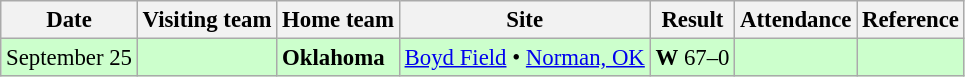<table class="wikitable" style="font-size:95%;">
<tr>
<th>Date</th>
<th>Visiting team</th>
<th>Home team</th>
<th>Site</th>
<th>Result</th>
<th>Attendance</th>
<th class="unsortable">Reference</th>
</tr>
<tr bgcolor=ccffcc>
<td>September 25</td>
<td></td>
<td><strong>Oklahoma</strong></td>
<td><a href='#'>Boyd Field</a> • <a href='#'>Norman, OK</a></td>
<td><strong>W</strong> 67–0</td>
<td></td>
<td></td>
</tr>
</table>
